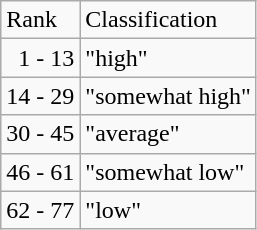<table class="wikitable" ---valign=top>
<tr>
<td>Rank</td>
<td>Classification</td>
</tr>
<tr>
<td>  1 - 13</td>
<td>"high"</td>
</tr>
<tr>
<td>14 - 29</td>
<td>"somewhat high"</td>
</tr>
<tr>
<td>30 - 45</td>
<td>"average"</td>
</tr>
<tr>
<td>46 - 61</td>
<td>"somewhat low"</td>
</tr>
<tr>
<td>62 - 77</td>
<td>"low"</td>
</tr>
</table>
